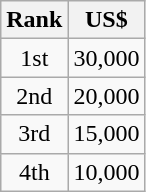<table class="wikitable" style="text-align: center;">
<tr>
<th>Rank</th>
<th>US$</th>
</tr>
<tr>
<td>1st</td>
<td>30,000</td>
</tr>
<tr>
<td>2nd</td>
<td>20,000</td>
</tr>
<tr>
<td>3rd</td>
<td>15,000</td>
</tr>
<tr>
<td>4th</td>
<td>10,000</td>
</tr>
</table>
